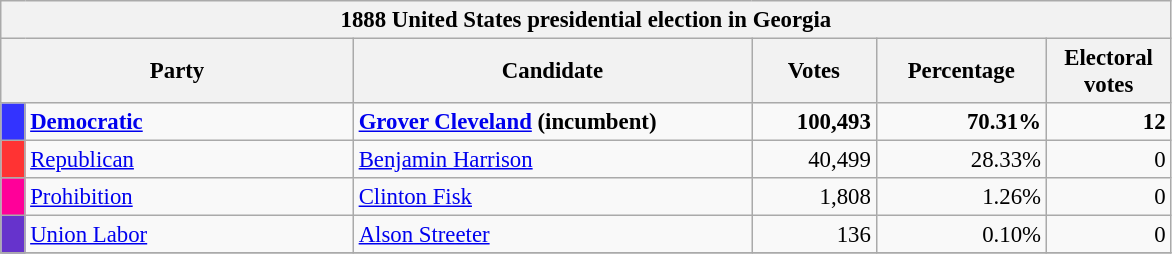<table class="wikitable" style="font-size: 95%;">
<tr>
<th colspan="6">1888 United States presidential election in Georgia</th>
</tr>
<tr>
<th colspan="2" style="width: 15em">Party</th>
<th style="width: 17em">Candidate</th>
<th style="width: 5em">Votes</th>
<th style="width: 7em">Percentage</th>
<th style="width: 5em">Electoral votes</th>
</tr>
<tr>
<th style="background-color:#3333FF; width: 3px"></th>
<td style="width: 130px"><strong><a href='#'>Democratic</a></strong></td>
<td><strong><a href='#'>Grover Cleveland</a> (incumbent)</strong></td>
<td align="right"><strong>100,493</strong></td>
<td align="right"><strong>70.31%</strong></td>
<td align="right"><strong>12</strong></td>
</tr>
<tr>
<th style="background-color:#FF3333; width: 3px"></th>
<td style="width: 130px"><a href='#'>Republican</a></td>
<td><a href='#'>Benjamin Harrison</a></td>
<td align="right">40,499</td>
<td align="right">28.33%</td>
<td align="right">0</td>
</tr>
<tr>
<th style="background-color:#f09; width: 3px"></th>
<td style="width: 130px"><a href='#'>Prohibition</a></td>
<td><a href='#'>Clinton Fisk</a></td>
<td align="right">1,808</td>
<td align="right">1.26%</td>
<td align="right">0</td>
</tr>
<tr>
<th style="background-color:#6633CC; width: 3px"></th>
<td style="width: 130px"><a href='#'>Union Labor</a></td>
<td><a href='#'>Alson Streeter</a></td>
<td align="right">136</td>
<td align="right">0.10%</td>
<td align="right">0</td>
</tr>
<tr>
</tr>
</table>
